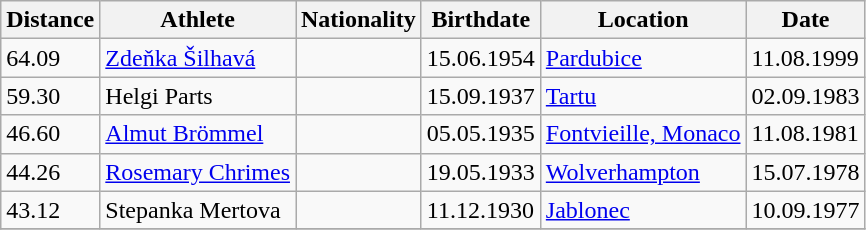<table class="wikitable">
<tr>
<th>Distance</th>
<th>Athlete</th>
<th>Nationality</th>
<th>Birthdate</th>
<th>Location</th>
<th>Date</th>
</tr>
<tr>
<td>64.09</td>
<td><a href='#'>Zdeňka Šilhavá</a></td>
<td></td>
<td>15.06.1954</td>
<td><a href='#'>Pardubice</a></td>
<td>11.08.1999</td>
</tr>
<tr>
<td>59.30</td>
<td>Helgi Parts</td>
<td></td>
<td>15.09.1937</td>
<td><a href='#'>Tartu</a></td>
<td>02.09.1983</td>
</tr>
<tr>
<td>46.60</td>
<td><a href='#'>Almut Brömmel</a></td>
<td></td>
<td>05.05.1935</td>
<td><a href='#'>Fontvieille, Monaco</a></td>
<td>11.08.1981</td>
</tr>
<tr>
<td>44.26</td>
<td><a href='#'>Rosemary Chrimes</a></td>
<td></td>
<td>19.05.1933</td>
<td><a href='#'>Wolverhampton</a></td>
<td>15.07.1978</td>
</tr>
<tr>
<td>43.12</td>
<td>Stepanka Mertova</td>
<td></td>
<td>11.12.1930</td>
<td><a href='#'>Jablonec</a></td>
<td>10.09.1977</td>
</tr>
<tr>
</tr>
</table>
